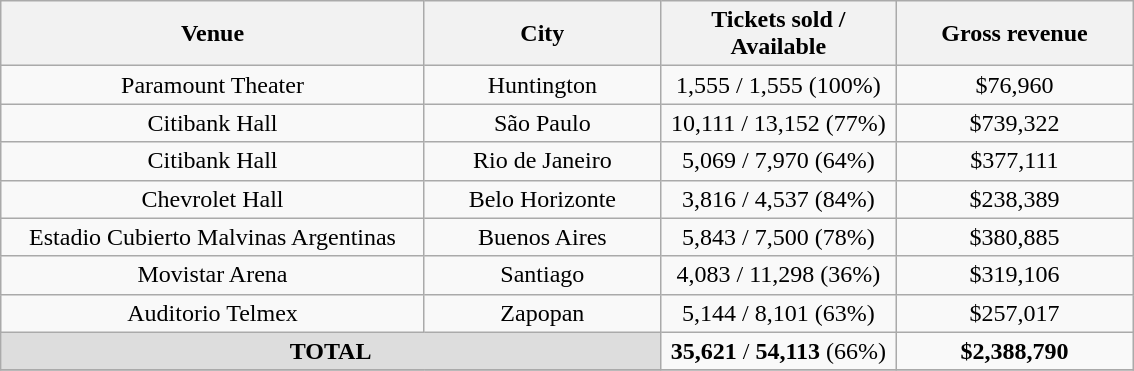<table class="wikitable" style="text-align:center">
<tr>
<th style="width:275px;">Venue</th>
<th style="width:150px;">City</th>
<th style="width:150px;">Tickets sold / Available</th>
<th style="width:150px;">Gross revenue</th>
</tr>
<tr>
<td>Paramount Theater</td>
<td>Huntington</td>
<td>1,555 / 1,555 (100%)</td>
<td>$76,960</td>
</tr>
<tr>
<td>Citibank Hall</td>
<td>São Paulo</td>
<td>10,111 / 13,152 (77%)</td>
<td>$739,322</td>
</tr>
<tr>
<td>Citibank Hall</td>
<td>Rio de Janeiro</td>
<td>5,069 / 7,970 (64%)</td>
<td>$377,111</td>
</tr>
<tr>
<td>Chevrolet Hall</td>
<td>Belo Horizonte</td>
<td>3,816 / 4,537 (84%)</td>
<td>$238,389</td>
</tr>
<tr>
<td>Estadio Cubierto Malvinas Argentinas</td>
<td>Buenos Aires</td>
<td>5,843 / 7,500 (78%)</td>
<td>$380,885</td>
</tr>
<tr>
<td>Movistar Arena</td>
<td>Santiago</td>
<td>4,083 / 11,298 (36%)</td>
<td>$319,106</td>
</tr>
<tr>
<td>Auditorio Telmex</td>
<td>Zapopan</td>
<td>5,144 / 8,101 (63%)</td>
<td>$257,017</td>
</tr>
<tr>
<td bgcolor="#ddd" colspan="2"><strong>TOTAL</strong></td>
<td><strong>35,621</strong> / <strong>54,113</strong> (66%)</td>
<td><strong>$2,388,790</strong></td>
</tr>
<tr>
</tr>
</table>
